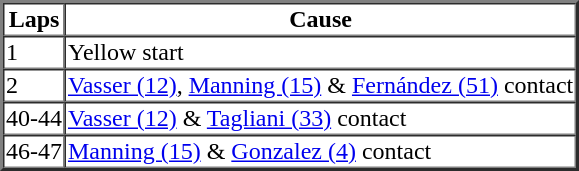<table border=2 cellspacing=0>
<tr>
<th>Laps</th>
<th>Cause</th>
</tr>
<tr>
<td>1</td>
<td>Yellow start</td>
</tr>
<tr>
<td>2</td>
<td><a href='#'>Vasser (12)</a>, <a href='#'>Manning (15)</a> & <a href='#'>Fernández (51)</a> contact</td>
</tr>
<tr>
<td>40-44</td>
<td><a href='#'>Vasser (12)</a> & <a href='#'>Tagliani (33)</a> contact</td>
</tr>
<tr>
<td>46-47</td>
<td><a href='#'>Manning (15)</a> & <a href='#'>Gonzalez (4)</a> contact</td>
</tr>
</table>
